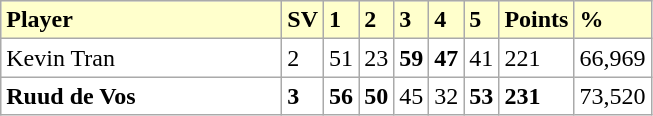<table class="wikitable">
<tr bgcolor="#ffffcc">
<td width=180><strong>Player</strong></td>
<td><strong>SV</strong></td>
<td><strong>1</strong></td>
<td><strong>2</strong></td>
<td><strong>3</strong></td>
<td><strong>4</strong></td>
<td><strong>5</strong></td>
<td><strong>Points</strong></td>
<td><strong>%</strong></td>
</tr>
<tr bgcolor="FFFFFF">
<td> Kevin Tran</td>
<td>2</td>
<td>51</td>
<td>23</td>
<td><strong>59</strong></td>
<td><strong>47</strong></td>
<td>41</td>
<td>221</td>
<td>66,969</td>
</tr>
<tr bgcolor="FFFFFF">
<td> <strong>Ruud de Vos</strong></td>
<td><strong>3</strong></td>
<td><strong>56</strong></td>
<td><strong>50</strong></td>
<td>45</td>
<td>32</td>
<td><strong>53</strong></td>
<td><strong>231</strong></td>
<td>73,520</td>
</tr>
</table>
